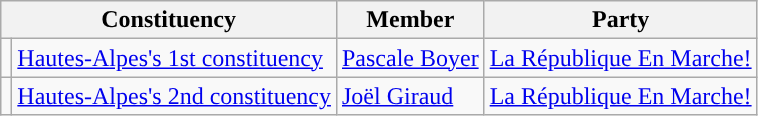<table class="wikitable">
<tr>
<th colspan="2">Constituency</th>
<th>Member</th>
<th>Party</th>
</tr>
<tr>
<td style="background-color: "></td>
<td><a href='#'>Hautes-Alpes's 1st constituency</a></td>
<td><a href='#'>Pascale Boyer</a></td>
<td><a href='#'>La République En Marche!</a></td>
</tr>
<tr>
<td style="background-color: "></td>
<td><a href='#'>Hautes-Alpes's 2nd constituency</a></td>
<td><a href='#'>Joël Giraud</a></td>
<td><a href='#'>La République En Marche!</a></td>
</tr>
</table>
